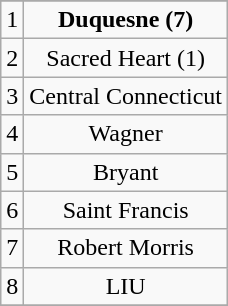<table class="wikitable">
<tr align="center">
</tr>
<tr align="center">
<td>1</td>
<td><strong>Duquesne (7)</strong></td>
</tr>
<tr align="center">
<td>2</td>
<td>Sacred Heart (1)</td>
</tr>
<tr align="center">
<td>3</td>
<td>Central Connecticut</td>
</tr>
<tr align="center">
<td>4</td>
<td>Wagner</td>
</tr>
<tr align="center">
<td>5</td>
<td>Bryant</td>
</tr>
<tr align="center">
<td>6</td>
<td>Saint Francis</td>
</tr>
<tr align="center">
<td>7</td>
<td>Robert Morris</td>
</tr>
<tr align="center">
<td>8</td>
<td>LIU</td>
</tr>
<tr>
</tr>
</table>
